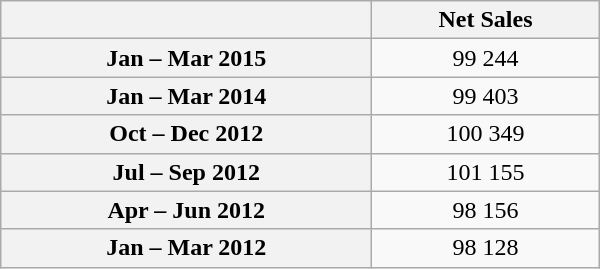<table class="wikitable sortable" style="text-align:center; width:400px; height:150px;">
<tr>
<th></th>
<th>Net Sales</th>
</tr>
<tr>
<th scope="row">Jan – Mar 2015</th>
<td>99 244</td>
</tr>
<tr>
<th scope="row">Jan – Mar 2014</th>
<td>99 403</td>
</tr>
<tr>
<th scope="row">Oct – Dec 2012</th>
<td>100 349</td>
</tr>
<tr>
<th scope="row">Jul – Sep 2012</th>
<td>101 155</td>
</tr>
<tr>
<th scope="row">Apr – Jun 2012</th>
<td>98 156</td>
</tr>
<tr>
<th scope="row">Jan – Mar 2012</th>
<td>98 128</td>
</tr>
</table>
